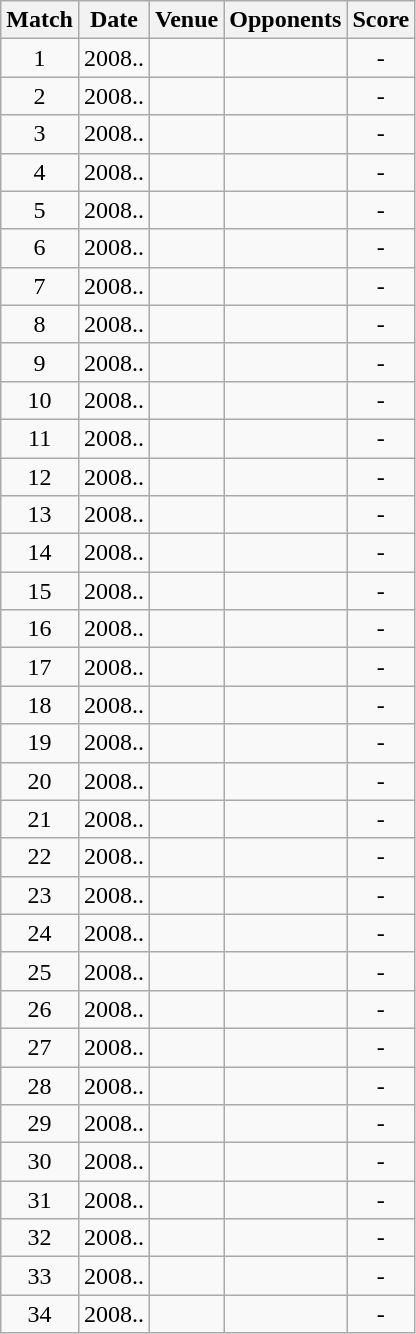<table class="wikitable" style="text-align:center;">
<tr>
<th>Match</th>
<th>Date</th>
<th>Venue</th>
<th>Opponents</th>
<th>Score</th>
</tr>
<tr>
<td>1</td>
<td>2008..</td>
<td><a href='#'></a></td>
<td><a href='#'></a></td>
<td>-</td>
</tr>
<tr>
<td>2</td>
<td>2008..</td>
<td><a href='#'></a></td>
<td><a href='#'></a></td>
<td>-</td>
</tr>
<tr>
<td>3</td>
<td>2008..</td>
<td><a href='#'></a></td>
<td><a href='#'></a></td>
<td>-</td>
</tr>
<tr>
<td>4</td>
<td>2008..</td>
<td><a href='#'></a></td>
<td><a href='#'></a></td>
<td>-</td>
</tr>
<tr>
<td>5</td>
<td>2008..</td>
<td><a href='#'></a></td>
<td><a href='#'></a></td>
<td>-</td>
</tr>
<tr>
<td>6</td>
<td>2008..</td>
<td><a href='#'></a></td>
<td><a href='#'></a></td>
<td>-</td>
</tr>
<tr>
<td>7</td>
<td>2008..</td>
<td><a href='#'></a></td>
<td><a href='#'></a></td>
<td>-</td>
</tr>
<tr>
<td>8</td>
<td>2008..</td>
<td><a href='#'></a></td>
<td><a href='#'></a></td>
<td>-</td>
</tr>
<tr>
<td>9</td>
<td>2008..</td>
<td><a href='#'></a></td>
<td><a href='#'></a></td>
<td>-</td>
</tr>
<tr>
<td>10</td>
<td>2008..</td>
<td><a href='#'></a></td>
<td><a href='#'></a></td>
<td>-</td>
</tr>
<tr>
<td>11</td>
<td>2008..</td>
<td><a href='#'></a></td>
<td><a href='#'></a></td>
<td>-</td>
</tr>
<tr>
<td>12</td>
<td>2008..</td>
<td><a href='#'></a></td>
<td><a href='#'></a></td>
<td>-</td>
</tr>
<tr>
<td>13</td>
<td>2008..</td>
<td><a href='#'></a></td>
<td><a href='#'></a></td>
<td>-</td>
</tr>
<tr>
<td>14</td>
<td>2008..</td>
<td><a href='#'></a></td>
<td><a href='#'></a></td>
<td>-</td>
</tr>
<tr>
<td>15</td>
<td>2008..</td>
<td><a href='#'></a></td>
<td><a href='#'></a></td>
<td>-</td>
</tr>
<tr>
<td>16</td>
<td>2008..</td>
<td><a href='#'></a></td>
<td><a href='#'></a></td>
<td>-</td>
</tr>
<tr>
<td>17</td>
<td>2008..</td>
<td><a href='#'></a></td>
<td><a href='#'></a></td>
<td>-</td>
</tr>
<tr>
<td>18</td>
<td>2008..</td>
<td><a href='#'></a></td>
<td><a href='#'></a></td>
<td>-</td>
</tr>
<tr>
<td>19</td>
<td>2008..</td>
<td><a href='#'></a></td>
<td><a href='#'></a></td>
<td>-</td>
</tr>
<tr>
<td>20</td>
<td>2008..</td>
<td><a href='#'></a></td>
<td><a href='#'></a></td>
<td>-</td>
</tr>
<tr>
<td>21</td>
<td>2008..</td>
<td><a href='#'></a></td>
<td><a href='#'></a></td>
<td>-</td>
</tr>
<tr>
<td>22</td>
<td>2008..</td>
<td><a href='#'></a></td>
<td><a href='#'></a></td>
<td>-</td>
</tr>
<tr>
<td>23</td>
<td>2008..</td>
<td><a href='#'></a></td>
<td><a href='#'></a></td>
<td>-</td>
</tr>
<tr>
<td>24</td>
<td>2008..</td>
<td><a href='#'></a></td>
<td><a href='#'></a></td>
<td>-</td>
</tr>
<tr>
<td>25</td>
<td>2008..</td>
<td><a href='#'></a></td>
<td><a href='#'></a></td>
<td>-</td>
</tr>
<tr>
<td>26</td>
<td>2008..</td>
<td><a href='#'></a></td>
<td><a href='#'></a></td>
<td>-</td>
</tr>
<tr>
<td>27</td>
<td>2008..</td>
<td><a href='#'></a></td>
<td><a href='#'></a></td>
<td>-</td>
</tr>
<tr>
<td>28</td>
<td>2008..</td>
<td><a href='#'></a></td>
<td><a href='#'></a></td>
<td>-</td>
</tr>
<tr>
<td>29</td>
<td>2008..</td>
<td><a href='#'></a></td>
<td><a href='#'></a></td>
<td>-</td>
</tr>
<tr>
<td>30</td>
<td>2008..</td>
<td><a href='#'></a></td>
<td><a href='#'></a></td>
<td>-</td>
</tr>
<tr>
<td>31</td>
<td>2008..</td>
<td><a href='#'></a></td>
<td><a href='#'></a></td>
<td>-</td>
</tr>
<tr>
<td>32</td>
<td>2008..</td>
<td><a href='#'></a></td>
<td><a href='#'></a></td>
<td>-</td>
</tr>
<tr>
<td>33</td>
<td>2008..</td>
<td><a href='#'></a></td>
<td><a href='#'></a></td>
<td>-</td>
</tr>
<tr>
<td>34</td>
<td>2008..</td>
<td><a href='#'></a></td>
<td><a href='#'></a></td>
<td>-</td>
</tr>
</table>
